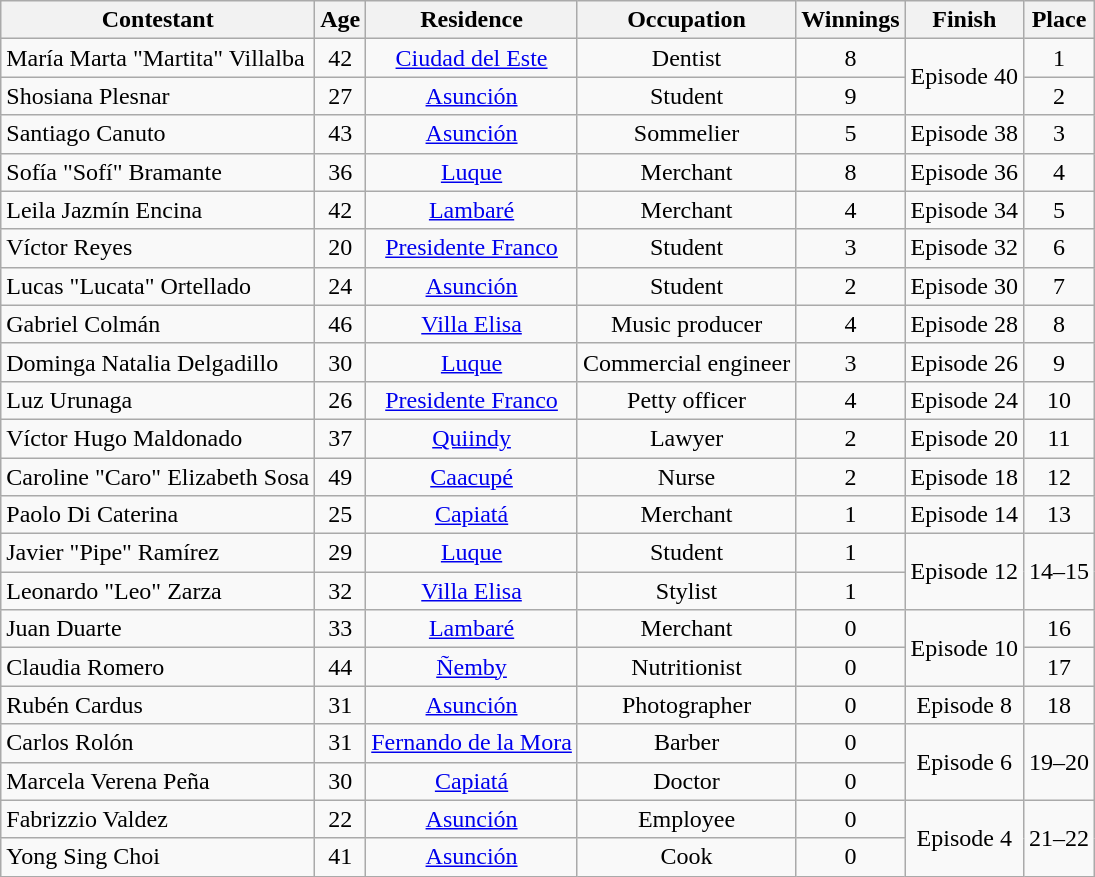<table class="wikitable sortable" style="text-align:center">
<tr>
<th>Contestant</th>
<th>Age</th>
<th>Residence</th>
<th>Occupation</th>
<th>Winnings</th>
<th>Finish</th>
<th>Place</th>
</tr>
<tr>
<td align="left">María Marta "Martita" Villalba</td>
<td>42</td>
<td><a href='#'>Ciudad del Este</a></td>
<td>Dentist</td>
<td>8</td>
<td rowspan=2>Episode 40</td>
<td>1</td>
</tr>
<tr>
<td align="left">Shosiana Plesnar</td>
<td>27</td>
<td><a href='#'>Asunción</a></td>
<td>Student</td>
<td>9</td>
<td>2</td>
</tr>
<tr>
<td align="left">Santiago Canuto</td>
<td>43</td>
<td><a href='#'>Asunción</a></td>
<td>Sommelier</td>
<td>5</td>
<td>Episode 38</td>
<td>3</td>
</tr>
<tr>
<td align="left">Sofía "Sofí" Bramante</td>
<td>36</td>
<td><a href='#'>Luque</a></td>
<td>Merchant</td>
<td>8</td>
<td>Episode 36</td>
<td>4</td>
</tr>
<tr>
<td align="left">Leila Jazmín Encina</td>
<td>42</td>
<td><a href='#'>Lambaré</a></td>
<td>Merchant</td>
<td>4</td>
<td>Episode 34</td>
<td>5</td>
</tr>
<tr>
<td align="left">Víctor Reyes</td>
<td>20</td>
<td><a href='#'>Presidente Franco</a></td>
<td>Student</td>
<td>3</td>
<td>Episode 32</td>
<td>6</td>
</tr>
<tr>
<td align="left">Lucas "Lucata" Ortellado</td>
<td>24</td>
<td><a href='#'>Asunción</a></td>
<td>Student</td>
<td>2</td>
<td>Episode 30</td>
<td>7</td>
</tr>
<tr>
<td align="left">Gabriel Colmán</td>
<td>46</td>
<td><a href='#'>Villa Elisa</a></td>
<td>Music producer</td>
<td>4</td>
<td>Episode 28</td>
<td>8</td>
</tr>
<tr>
<td align="left">Dominga Natalia Delgadillo</td>
<td>30</td>
<td><a href='#'>Luque</a></td>
<td>Commercial engineer</td>
<td>3</td>
<td>Episode 26</td>
<td>9</td>
</tr>
<tr>
<td align="left">Luz Urunaga</td>
<td>26</td>
<td><a href='#'>Presidente Franco</a></td>
<td>Petty officer</td>
<td>4</td>
<td>Episode 24</td>
<td>10</td>
</tr>
<tr>
<td align="left">Víctor Hugo Maldonado</td>
<td>37</td>
<td><a href='#'>Quiindy</a></td>
<td>Lawyer</td>
<td>2</td>
<td>Episode 20</td>
<td>11</td>
</tr>
<tr>
<td align="left">Caroline "Caro" Elizabeth Sosa</td>
<td>49</td>
<td><a href='#'>Caacupé</a></td>
<td>Nurse</td>
<td>2</td>
<td>Episode 18</td>
<td>12</td>
</tr>
<tr>
<td align="left">Paolo Di Caterina</td>
<td>25</td>
<td><a href='#'>Capiatá</a></td>
<td>Merchant</td>
<td>1</td>
<td>Episode 14</td>
<td>13</td>
</tr>
<tr>
<td align="left">Javier "Pipe" Ramírez</td>
<td>29</td>
<td><a href='#'>Luque</a></td>
<td>Student</td>
<td>1</td>
<td rowspan=2>Episode 12</td>
<td rowspan=2>14–15</td>
</tr>
<tr>
<td align="left">Leonardo "Leo" Zarza</td>
<td>32</td>
<td><a href='#'>Villa Elisa</a></td>
<td>Stylist</td>
<td>1</td>
</tr>
<tr>
<td align="left">Juan Duarte</td>
<td>33</td>
<td><a href='#'>Lambaré</a></td>
<td>Merchant</td>
<td>0</td>
<td rowspan=2>Episode 10</td>
<td>16</td>
</tr>
<tr>
<td align="left">Claudia Romero</td>
<td>44</td>
<td><a href='#'>Ñemby</a></td>
<td>Nutritionist</td>
<td>0</td>
<td>17</td>
</tr>
<tr>
<td align="left">Rubén Cardus</td>
<td>31</td>
<td><a href='#'>Asunción</a></td>
<td>Photographer</td>
<td>0</td>
<td>Episode 8</td>
<td>18</td>
</tr>
<tr>
<td align="left">Carlos Rolón</td>
<td>31</td>
<td><a href='#'>Fernando de la Mora</a></td>
<td>Barber</td>
<td>0</td>
<td rowspan=2>Episode 6</td>
<td rowspan=2>19–20</td>
</tr>
<tr>
<td align="left">Marcela Verena Peña</td>
<td>30</td>
<td><a href='#'>Capiatá</a></td>
<td>Doctor</td>
<td>0</td>
</tr>
<tr>
<td align="left">Fabrizzio Valdez</td>
<td>22</td>
<td><a href='#'>Asunción</a></td>
<td>Employee</td>
<td>0</td>
<td rowspan=2>Episode 4</td>
<td rowspan=2>21–22</td>
</tr>
<tr>
<td align="left">Yong Sing Choi</td>
<td>41</td>
<td><a href='#'>Asunción</a></td>
<td>Cook</td>
<td>0</td>
</tr>
</table>
